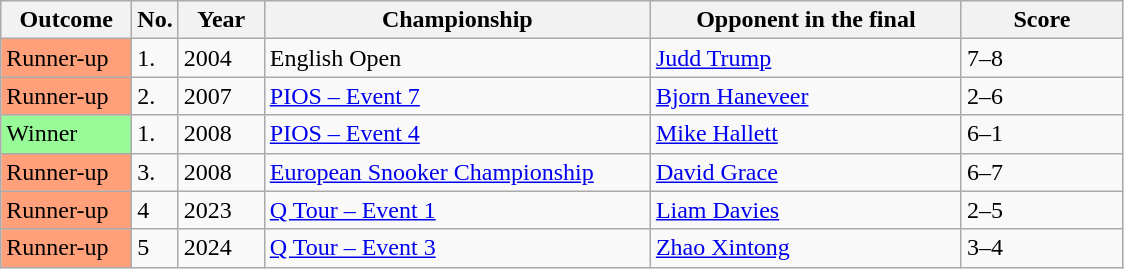<table class="sortable wikitable">
<tr>
<th width="80">Outcome</th>
<th width="20">No.</th>
<th width="50">Year</th>
<th width="250">Championship</th>
<th width="200">Opponent in the final</th>
<th width="100">Score</th>
</tr>
<tr>
<td style="background:#ffa07a;">Runner-up</td>
<td>1.</td>
<td>2004</td>
<td>English Open</td>
<td> <a href='#'>Judd Trump</a></td>
<td>7–8</td>
</tr>
<tr>
<td style="background:#ffa07a;">Runner-up</td>
<td>2.</td>
<td>2007</td>
<td><a href='#'>PIOS – Event 7</a></td>
<td> <a href='#'>Bjorn Haneveer</a></td>
<td>2–6</td>
</tr>
<tr>
<td style="background:#98FB98">Winner</td>
<td>1.</td>
<td>2008</td>
<td><a href='#'>PIOS – Event 4</a></td>
<td> <a href='#'>Mike Hallett</a></td>
<td>6–1</td>
</tr>
<tr>
<td style="background:#ffa07a;">Runner-up</td>
<td>3.</td>
<td>2008</td>
<td><a href='#'>European Snooker Championship</a></td>
<td> <a href='#'>David Grace</a></td>
<td>6–7</td>
</tr>
<tr>
<td style="background:#ffa07a;">Runner-up</td>
<td>4</td>
<td>2023</td>
<td><a href='#'>Q Tour – Event 1</a></td>
<td> <a href='#'>Liam Davies</a></td>
<td>2–5</td>
</tr>
<tr>
<td style="background:#ffa07a;">Runner-up</td>
<td>5</td>
<td>2024</td>
<td><a href='#'>Q Tour – Event 3</a></td>
<td> <a href='#'>Zhao Xintong</a></td>
<td>3–4</td>
</tr>
</table>
